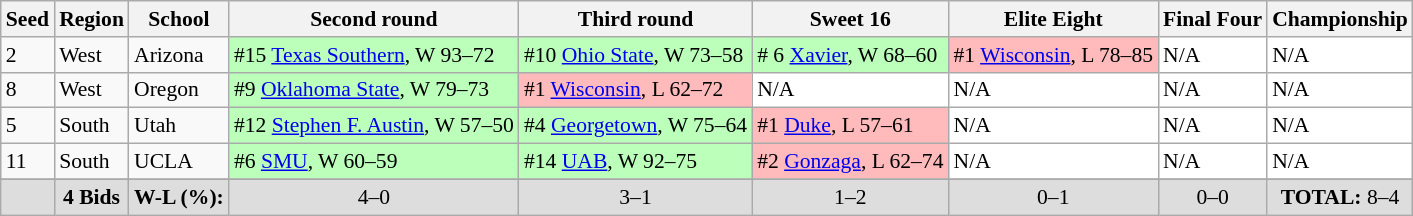<table class="sortable wikitable" style="white-space:nowrap; font-size:90%;">
<tr>
<th>Seed</th>
<th>Region</th>
<th>School</th>
<th>Second round</th>
<th>Third round</th>
<th>Sweet 16</th>
<th>Elite Eight</th>
<th>Final Four</th>
<th>Championship</th>
</tr>
<tr>
<td>2</td>
<td>West</td>
<td>Arizona</td>
<td style="background:#bfb;">#15 <a href='#'>Texas Southern</a>, W 93–72</td>
<td style="background:#bfb;">#10 <a href='#'>Ohio State</a>, W 73–58</td>
<td style="background:#bfb;"># 6 <a href='#'>Xavier</a>, W 68–60</td>
<td style="background:#fbb;">#1 <a href='#'>Wisconsin</a>, L 78–85</td>
<td style="background:#fff;">N/A</td>
<td style="background:#fff;">N/A</td>
</tr>
<tr>
<td>8</td>
<td>West</td>
<td>Oregon</td>
<td style="background:#bfb;">#9 <a href='#'>Oklahoma State</a>, W 79–73</td>
<td style="background:#fbb;">#1 <a href='#'>Wisconsin</a>, L 62–72</td>
<td style="background:#fff;">N/A</td>
<td style="background:#fff;">N/A</td>
<td style="background:#fff;">N/A</td>
<td style="background:#fff;">N/A</td>
</tr>
<tr>
<td>5</td>
<td>South</td>
<td>Utah</td>
<td style="background:#bfb;">#12 <a href='#'>Stephen F. Austin</a>, W 57–50</td>
<td style="background:#bfb;">#4 <a href='#'>Georgetown</a>, W 75–64</td>
<td style="background:#fbb;">#1 <a href='#'>Duke</a>, L 57–61</td>
<td style="background:#fff;">N/A</td>
<td style="background:#fff;">N/A</td>
<td style="background:#fff;">N/A</td>
</tr>
<tr>
<td>11</td>
<td>South</td>
<td>UCLA</td>
<td style="background:#bfb;">#6 <a href='#'>SMU</a>, W 60–59</td>
<td style="background:#bfb;">#14 <a href='#'>UAB</a>, W 92–75</td>
<td style="background:#fbb;">#2 <a href='#'>Gonzaga</a>, L 62–74</td>
<td style="background:#fff;">N/A</td>
<td style="background:#fff;">N/A</td>
<td style="background:#fff;">N/A</td>
</tr>
<tr>
</tr>
<tr class="sortbottom"  style="text-align:center; background:#ddd;">
<td></td>
<td><strong>4 Bids</strong></td>
<td><strong>W-L (%):</strong></td>
<td>4–0 </td>
<td>3–1 </td>
<td>1–2 </td>
<td>0–1 </td>
<td>0–0 </td>
<td><strong>TOTAL:</strong> 8–4 </td>
</tr>
</table>
